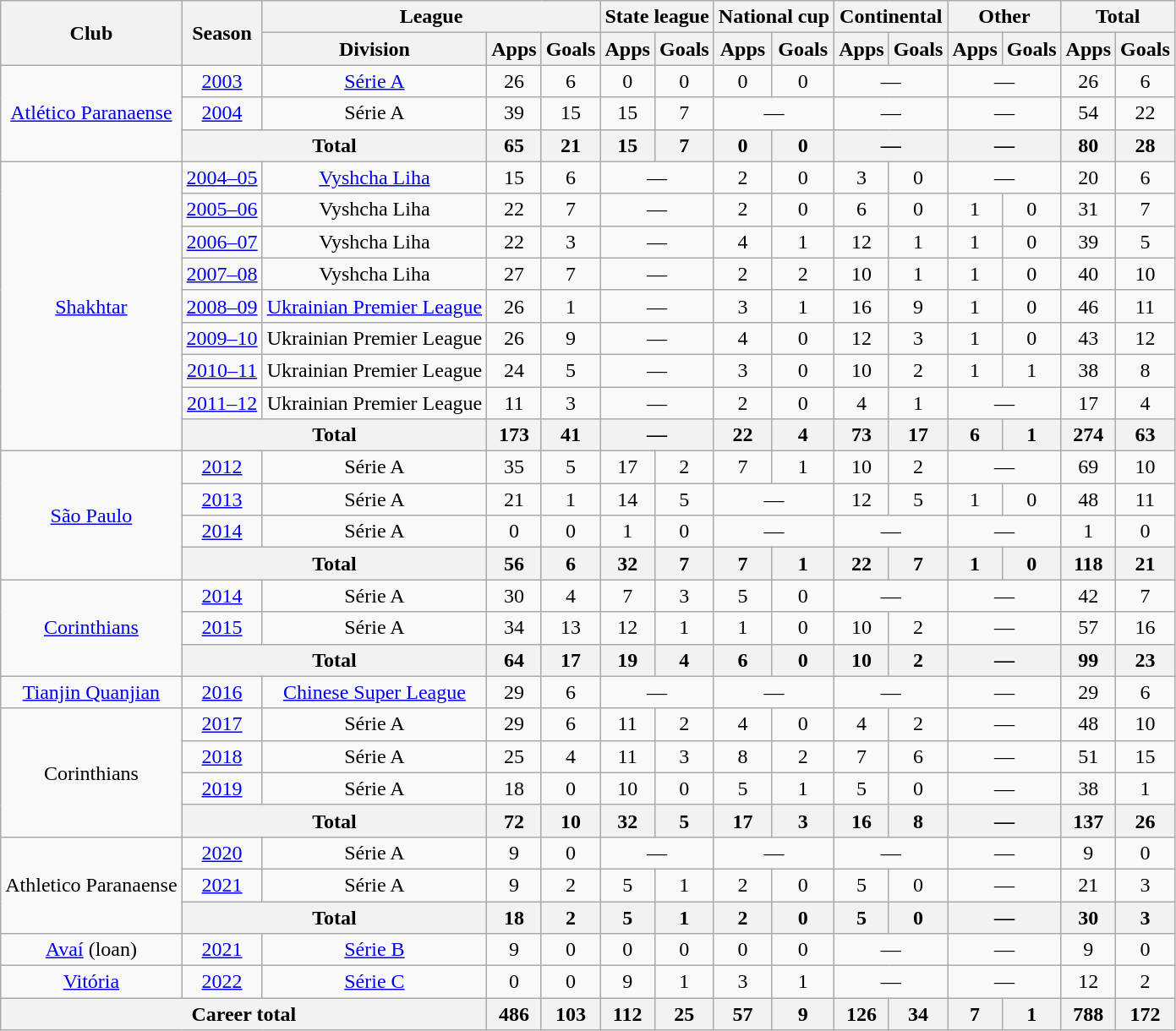<table class="wikitable" style="text-align: center;">
<tr>
<th rowspan="2">Club</th>
<th rowspan="2">Season</th>
<th colspan="3">League</th>
<th colspan="2">State league</th>
<th colspan="2">National cup</th>
<th colspan="2">Continental</th>
<th colspan="2">Other</th>
<th colspan="2">Total</th>
</tr>
<tr>
<th>Division</th>
<th>Apps</th>
<th>Goals</th>
<th>Apps</th>
<th>Goals</th>
<th>Apps</th>
<th>Goals</th>
<th>Apps</th>
<th>Goals</th>
<th>Apps</th>
<th>Goals</th>
<th>Apps</th>
<th>Goals</th>
</tr>
<tr>
<td rowspan="3" valign="center"><a href='#'>Atlético Paranaense</a></td>
<td><a href='#'>2003</a></td>
<td><a href='#'>Série A</a></td>
<td>26</td>
<td>6</td>
<td>0</td>
<td>0</td>
<td>0</td>
<td>0</td>
<td colspan="2">—</td>
<td colspan="2">—</td>
<td>26</td>
<td>6</td>
</tr>
<tr>
<td><a href='#'>2004</a></td>
<td>Série A</td>
<td>39</td>
<td>15</td>
<td>15</td>
<td>7</td>
<td colspan="2">—</td>
<td colspan="2">—</td>
<td colspan="2">—</td>
<td>54</td>
<td>22</td>
</tr>
<tr>
<th colspan="2">Total</th>
<th>65</th>
<th>21</th>
<th>15</th>
<th>7</th>
<th>0</th>
<th>0</th>
<th colspan="2">—</th>
<th colspan="2">—</th>
<th>80</th>
<th>28</th>
</tr>
<tr>
<td rowspan="9" valign="center"><a href='#'>Shakhtar</a></td>
<td><a href='#'>2004–05</a></td>
<td><a href='#'>Vyshcha Liha</a></td>
<td>15</td>
<td>6</td>
<td colspan="2">—</td>
<td>2</td>
<td>0</td>
<td>3</td>
<td>0</td>
<td colspan="2">—</td>
<td>20</td>
<td>6</td>
</tr>
<tr>
<td><a href='#'>2005–06</a></td>
<td>Vyshcha Liha</td>
<td>22</td>
<td>7</td>
<td colspan="2">—</td>
<td>2</td>
<td>0</td>
<td>6</td>
<td>0</td>
<td>1</td>
<td>0</td>
<td>31</td>
<td>7</td>
</tr>
<tr>
<td><a href='#'>2006–07</a></td>
<td>Vyshcha Liha</td>
<td>22</td>
<td>3</td>
<td colspan="2">—</td>
<td>4</td>
<td>1</td>
<td>12</td>
<td>1</td>
<td>1</td>
<td>0</td>
<td>39</td>
<td>5</td>
</tr>
<tr>
<td><a href='#'>2007–08</a></td>
<td>Vyshcha Liha</td>
<td>27</td>
<td>7</td>
<td colspan="2">—</td>
<td>2</td>
<td>2</td>
<td>10</td>
<td>1</td>
<td>1</td>
<td>0</td>
<td>40</td>
<td>10</td>
</tr>
<tr>
<td><a href='#'>2008–09</a></td>
<td><a href='#'>Ukrainian Premier League</a></td>
<td>26</td>
<td>1</td>
<td colspan="2">—</td>
<td>3</td>
<td>1</td>
<td>16</td>
<td>9</td>
<td>1</td>
<td>0</td>
<td>46</td>
<td>11</td>
</tr>
<tr>
<td><a href='#'>2009–10</a></td>
<td>Ukrainian Premier League</td>
<td>26</td>
<td>9</td>
<td colspan="2">—</td>
<td>4</td>
<td>0</td>
<td>12</td>
<td>3</td>
<td>1</td>
<td>0</td>
<td>43</td>
<td>12</td>
</tr>
<tr>
<td><a href='#'>2010–11</a></td>
<td>Ukrainian Premier League</td>
<td>24</td>
<td>5</td>
<td colspan="2">—</td>
<td>3</td>
<td>0</td>
<td>10</td>
<td>2</td>
<td>1</td>
<td>1</td>
<td>38</td>
<td>8</td>
</tr>
<tr>
<td><a href='#'>2011–12</a></td>
<td>Ukrainian Premier League</td>
<td>11</td>
<td>3</td>
<td colspan="2">—</td>
<td>2</td>
<td>0</td>
<td>4</td>
<td>1</td>
<td colspan="2">—</td>
<td>17</td>
<td>4</td>
</tr>
<tr>
<th colspan="2">Total</th>
<th>173</th>
<th>41</th>
<th colspan="2">—</th>
<th>22</th>
<th>4</th>
<th>73</th>
<th>17</th>
<th>6</th>
<th>1</th>
<th>274</th>
<th>63</th>
</tr>
<tr>
<td rowspan="4" valign="center"><a href='#'>São Paulo</a></td>
<td><a href='#'>2012</a></td>
<td>Série A</td>
<td>35</td>
<td>5</td>
<td>17</td>
<td>2</td>
<td>7</td>
<td>1</td>
<td>10</td>
<td>2</td>
<td colspan="2">—</td>
<td>69</td>
<td>10</td>
</tr>
<tr>
<td><a href='#'>2013</a></td>
<td>Série A</td>
<td>21</td>
<td>1</td>
<td>14</td>
<td>5</td>
<td colspan="2">—</td>
<td>12</td>
<td>5</td>
<td>1</td>
<td>0</td>
<td>48</td>
<td>11</td>
</tr>
<tr>
<td><a href='#'>2014</a></td>
<td>Série A</td>
<td>0</td>
<td>0</td>
<td>1</td>
<td>0</td>
<td colspan="2">—</td>
<td colspan="2">—</td>
<td colspan="2">—</td>
<td>1</td>
<td>0</td>
</tr>
<tr>
<th colspan="2">Total</th>
<th>56</th>
<th>6</th>
<th>32</th>
<th>7</th>
<th>7</th>
<th>1</th>
<th>22</th>
<th>7</th>
<th>1</th>
<th>0</th>
<th>118</th>
<th>21</th>
</tr>
<tr>
<td rowspan="3" valign="center"><a href='#'>Corinthians</a></td>
<td><a href='#'>2014</a></td>
<td>Série A</td>
<td>30</td>
<td>4</td>
<td>7</td>
<td>3</td>
<td>5</td>
<td>0</td>
<td colspan="2">—</td>
<td colspan="2">—</td>
<td>42</td>
<td>7</td>
</tr>
<tr>
<td><a href='#'>2015</a></td>
<td>Série A</td>
<td>34</td>
<td>13</td>
<td>12</td>
<td>1</td>
<td>1</td>
<td>0</td>
<td>10</td>
<td>2</td>
<td colspan="2">—</td>
<td>57</td>
<td>16</td>
</tr>
<tr>
<th colspan="2">Total</th>
<th>64</th>
<th>17</th>
<th>19</th>
<th>4</th>
<th>6</th>
<th>0</th>
<th>10</th>
<th>2</th>
<th colspan="2">—</th>
<th>99</th>
<th>23</th>
</tr>
<tr>
<td valign="center"><a href='#'>Tianjin Quanjian</a></td>
<td><a href='#'>2016</a></td>
<td><a href='#'>Chinese Super League</a></td>
<td>29</td>
<td>6</td>
<td colspan="2">—</td>
<td colspan="2">—</td>
<td colspan="2">—</td>
<td colspan="2">—</td>
<td>29</td>
<td>6</td>
</tr>
<tr>
<td rowspan="4" valign="center">Corinthians</td>
<td><a href='#'>2017</a></td>
<td>Série A</td>
<td>29</td>
<td>6</td>
<td>11</td>
<td>2</td>
<td>4</td>
<td>0</td>
<td>4</td>
<td>2</td>
<td colspan="2">—</td>
<td>48</td>
<td>10</td>
</tr>
<tr>
<td><a href='#'>2018</a></td>
<td>Série A</td>
<td>25</td>
<td>4</td>
<td>11</td>
<td>3</td>
<td>8</td>
<td>2</td>
<td>7</td>
<td>6</td>
<td colspan="2">—</td>
<td>51</td>
<td>15</td>
</tr>
<tr>
<td><a href='#'>2019</a></td>
<td>Série A</td>
<td>18</td>
<td>0</td>
<td>10</td>
<td>0</td>
<td>5</td>
<td>1</td>
<td>5</td>
<td>0</td>
<td colspan="2">—</td>
<td>38</td>
<td>1</td>
</tr>
<tr>
<th colspan="2">Total</th>
<th>72</th>
<th>10</th>
<th>32</th>
<th>5</th>
<th>17</th>
<th>3</th>
<th>16</th>
<th>8</th>
<th colspan="2">—</th>
<th>137</th>
<th>26</th>
</tr>
<tr>
<td rowspan="3" valign="center">Athletico Paranaense</td>
<td><a href='#'>2020</a></td>
<td>Série A</td>
<td>9</td>
<td>0</td>
<td colspan="2">—</td>
<td colspan="2">—</td>
<td colspan="2">—</td>
<td colspan="2">—</td>
<td>9</td>
<td>0</td>
</tr>
<tr>
<td><a href='#'>2021</a></td>
<td>Série A</td>
<td>9</td>
<td>2</td>
<td>5</td>
<td>1</td>
<td>2</td>
<td>0</td>
<td>5</td>
<td>0</td>
<td colspan="2">—</td>
<td>21</td>
<td>3</td>
</tr>
<tr>
<th colspan="2">Total</th>
<th>18</th>
<th>2</th>
<th>5</th>
<th>1</th>
<th>2</th>
<th>0</th>
<th>5</th>
<th>0</th>
<th colspan="2">—</th>
<th>30</th>
<th>3</th>
</tr>
<tr>
<td><a href='#'>Avaí</a> (loan)</td>
<td><a href='#'>2021</a></td>
<td><a href='#'>Série B</a></td>
<td>9</td>
<td>0</td>
<td>0</td>
<td>0</td>
<td>0</td>
<td>0</td>
<td colspan="2">—</td>
<td colspan="2">—</td>
<td>9</td>
<td>0</td>
</tr>
<tr>
<td><a href='#'>Vitória</a></td>
<td><a href='#'>2022</a></td>
<td><a href='#'>Série C</a></td>
<td>0</td>
<td>0</td>
<td>9</td>
<td>1</td>
<td>3</td>
<td>1</td>
<td colspan="2">—</td>
<td colspan="2">—</td>
<td>12</td>
<td>2</td>
</tr>
<tr>
<th colspan="3">Career total</th>
<th>486</th>
<th>103</th>
<th>112</th>
<th>25</th>
<th>57</th>
<th>9</th>
<th>126</th>
<th>34</th>
<th>7</th>
<th>1</th>
<th>788</th>
<th>172</th>
</tr>
</table>
